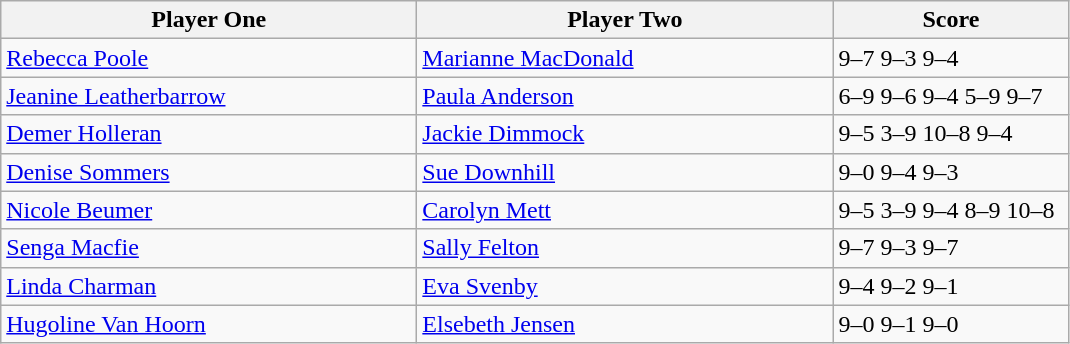<table class="wikitable">
<tr>
<th width=270>Player One</th>
<th width=270>Player Two</th>
<th width=150>Score</th>
</tr>
<tr>
<td> <a href='#'>Rebecca Poole</a></td>
<td> <a href='#'>Marianne MacDonald</a></td>
<td>9–7 9–3 9–4</td>
</tr>
<tr>
<td> <a href='#'>Jeanine Leatherbarrow</a></td>
<td> <a href='#'>Paula Anderson</a></td>
<td>6–9 9–6 9–4 5–9 9–7</td>
</tr>
<tr>
<td> <a href='#'>Demer Holleran</a></td>
<td> <a href='#'>Jackie Dimmock</a></td>
<td>9–5 3–9 10–8 9–4</td>
</tr>
<tr>
<td> <a href='#'>Denise Sommers</a></td>
<td> <a href='#'>Sue Downhill</a></td>
<td>9–0 9–4 9–3</td>
</tr>
<tr>
<td> <a href='#'>Nicole Beumer</a></td>
<td> <a href='#'>Carolyn Mett</a></td>
<td>9–5 3–9 9–4 8–9 10–8</td>
</tr>
<tr>
<td> <a href='#'>Senga Macfie</a></td>
<td> <a href='#'>Sally Felton</a></td>
<td>9–7 9–3 9–7</td>
</tr>
<tr>
<td> <a href='#'>Linda Charman</a></td>
<td> <a href='#'>Eva Svenby</a></td>
<td>9–4 9–2 9–1</td>
</tr>
<tr>
<td> <a href='#'>Hugoline Van Hoorn</a></td>
<td> <a href='#'>Elsebeth Jensen</a></td>
<td>9–0 9–1 9–0</td>
</tr>
</table>
